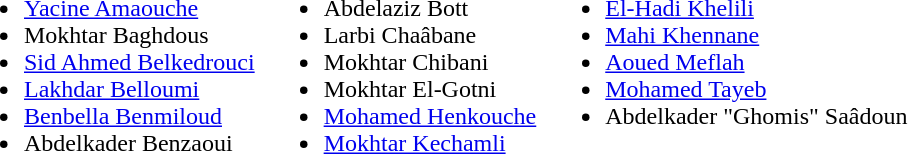<table border="0" cellpadding="2">
<tr valign="top">
<td><br><ul><li> <a href='#'>Yacine Amaouche</a></li><li> Mokhtar Baghdous</li><li> <a href='#'>Sid Ahmed Belkedrouci</a></li><li> <a href='#'>Lakhdar Belloumi</a></li><li> <a href='#'>Benbella Benmiloud</a></li><li> Abdelkader Benzaoui</li></ul></td>
<td><br><ul><li> Abdelaziz Bott</li><li> Larbi Chaâbane</li><li> Mokhtar Chibani</li><li> Mokhtar El-Gotni</li><li> <a href='#'>Mohamed Henkouche</a></li><li> <a href='#'>Mokhtar Kechamli</a></li></ul></td>
<td><br><ul><li> <a href='#'>El-Hadi Khelili</a></li><li> <a href='#'>Mahi Khennane</a></li><li> <a href='#'>Aoued Meflah</a></li><li> <a href='#'>Mohamed Tayeb</a></li><li> Abdelkader "Ghomis" Saâdoun</li></ul></td>
</tr>
</table>
